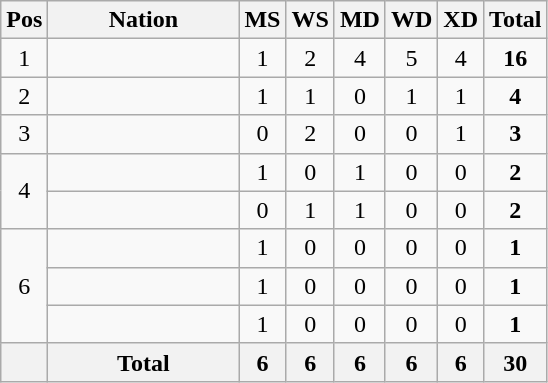<table class="wikitable" style="text-align:center">
<tr>
<th width="20">Pos</th>
<th width="120">Nation</th>
<th width="20">MS</th>
<th width="20">WS</th>
<th width="20">MD</th>
<th width="20">WD</th>
<th width="20">XD</th>
<th>Total</th>
</tr>
<tr>
<td>1</td>
<td align=left><strong></strong></td>
<td>1</td>
<td>2</td>
<td>4</td>
<td>5</td>
<td>4</td>
<td><strong>16</strong></td>
</tr>
<tr>
<td>2</td>
<td align=left></td>
<td>1</td>
<td>1</td>
<td>0</td>
<td>1</td>
<td>1</td>
<td><strong>4</strong></td>
</tr>
<tr>
<td>3</td>
<td align=left></td>
<td>0</td>
<td>2</td>
<td>0</td>
<td>0</td>
<td>1</td>
<td><strong>3</strong></td>
</tr>
<tr>
<td rowspan="2">4</td>
<td align=left></td>
<td>1</td>
<td>0</td>
<td>1</td>
<td>0</td>
<td>0</td>
<td><strong>2</strong></td>
</tr>
<tr>
<td align=left></td>
<td>0</td>
<td>1</td>
<td>1</td>
<td>0</td>
<td>0</td>
<td><strong>2</strong></td>
</tr>
<tr>
<td rowspan="3">6</td>
<td align=left></td>
<td>1</td>
<td>0</td>
<td>0</td>
<td>0</td>
<td>0</td>
<td><strong>1</strong></td>
</tr>
<tr>
<td align=left></td>
<td>1</td>
<td>0</td>
<td>0</td>
<td>0</td>
<td>0</td>
<td><strong>1</strong></td>
</tr>
<tr>
<td align=left></td>
<td>1</td>
<td>0</td>
<td>0</td>
<td>0</td>
<td>0</td>
<td><strong>1</strong></td>
</tr>
<tr>
<th></th>
<th align=left><strong>Total</strong></th>
<th>6</th>
<th>6</th>
<th>6</th>
<th>6</th>
<th>6</th>
<th>30</th>
</tr>
</table>
